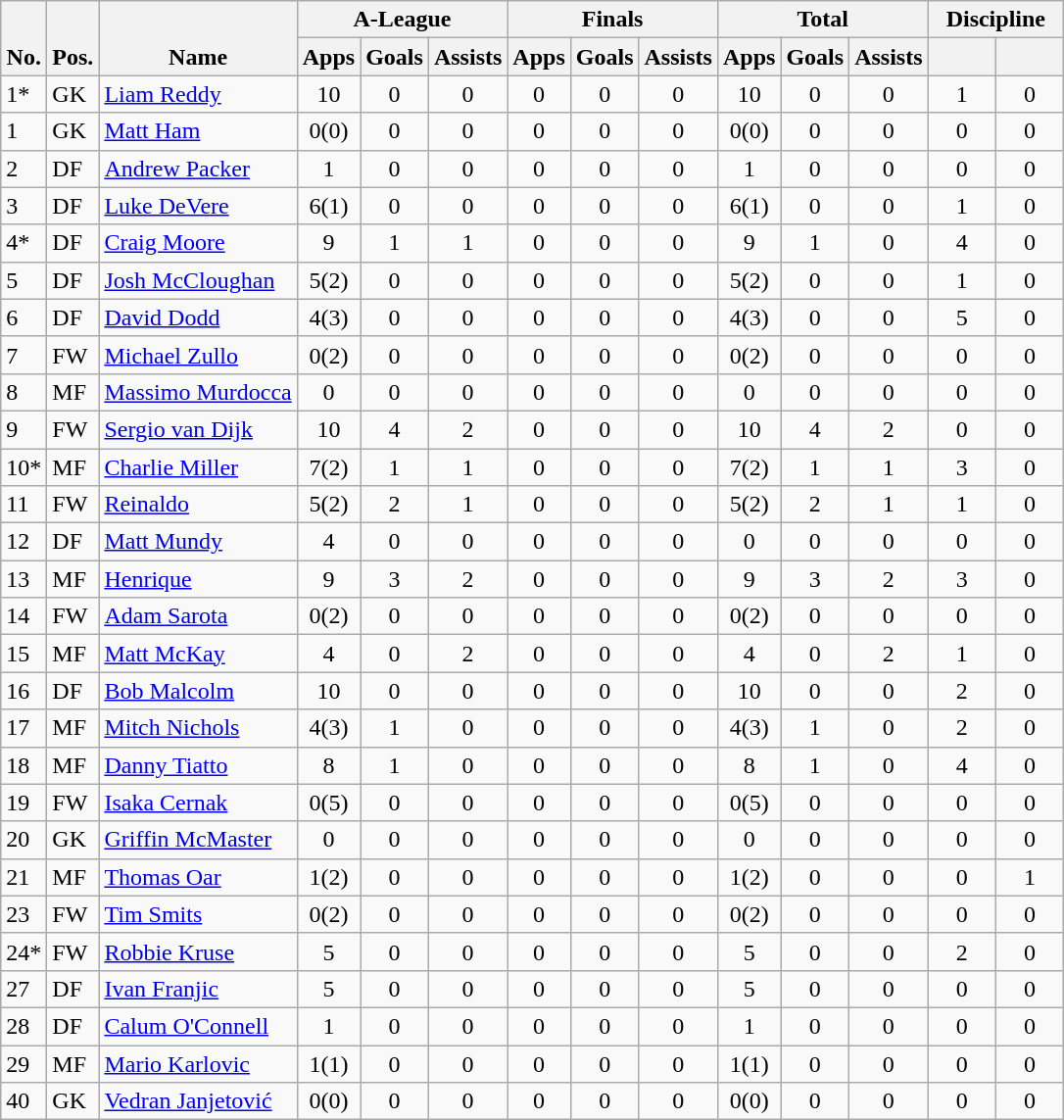<table class="wikitable" style="text-align:center">
<tr>
<th rowspan="2" style="vertical-align:bottom;">No.</th>
<th rowspan="2" style="vertical-align:bottom;">Pos.</th>
<th rowspan="2" style="vertical-align:bottom;">Name</th>
<th colspan="3" style="width:85px;">A-League</th>
<th colspan="3" style="width:85px;">Finals</th>
<th colspan="3" style="width:85px;">Total</th>
<th colspan="3" style="width:85px;">Discipline</th>
</tr>
<tr>
<th>Apps</th>
<th>Goals</th>
<th>Assists</th>
<th>Apps</th>
<th>Goals</th>
<th>Assists</th>
<th>Apps</th>
<th>Goals</th>
<th>Assists</th>
<th></th>
<th></th>
</tr>
<tr>
<td align="left">1*</td>
<td align="left">GK</td>
<td align="left"> <a href='#'>Liam Reddy</a></td>
<td>10</td>
<td>0</td>
<td>0</td>
<td>0</td>
<td>0</td>
<td>0</td>
<td>10</td>
<td>0</td>
<td>0</td>
<td>1</td>
<td>0</td>
</tr>
<tr>
<td align="left">1</td>
<td align="left">GK</td>
<td align="left"> <a href='#'>Matt Ham</a></td>
<td>0(0)</td>
<td>0</td>
<td>0</td>
<td>0</td>
<td>0</td>
<td>0</td>
<td>0(0)</td>
<td>0</td>
<td>0</td>
<td>0</td>
<td>0</td>
</tr>
<tr>
<td align="left">2</td>
<td align="left">DF</td>
<td align="left"> <a href='#'>Andrew Packer</a></td>
<td>1</td>
<td>0</td>
<td>0</td>
<td>0</td>
<td>0</td>
<td>0</td>
<td>1</td>
<td>0</td>
<td>0</td>
<td>0</td>
<td>0</td>
</tr>
<tr>
<td align="left">3</td>
<td align="left">DF</td>
<td align="left"> <a href='#'>Luke DeVere</a></td>
<td>6(1)</td>
<td>0</td>
<td>0</td>
<td>0</td>
<td>0</td>
<td>0</td>
<td>6(1)</td>
<td>0</td>
<td>0</td>
<td>1</td>
<td>0</td>
</tr>
<tr>
<td align="left">4*</td>
<td align="left">DF</td>
<td align="left"> <a href='#'>Craig Moore</a></td>
<td>9</td>
<td>1</td>
<td>1</td>
<td>0</td>
<td>0</td>
<td>0</td>
<td>9</td>
<td>1</td>
<td>0</td>
<td>4</td>
<td>0</td>
</tr>
<tr>
<td align="left">5</td>
<td align="left">DF</td>
<td align="left"> <a href='#'>Josh McCloughan</a></td>
<td>5(2)</td>
<td>0</td>
<td>0</td>
<td>0</td>
<td>0</td>
<td>0</td>
<td>5(2)</td>
<td>0</td>
<td>0</td>
<td>1</td>
<td>0</td>
</tr>
<tr>
<td align="left">6</td>
<td align="left">DF</td>
<td align="left"> <a href='#'>David Dodd</a></td>
<td>4(3)</td>
<td>0</td>
<td>0</td>
<td>0</td>
<td>0</td>
<td>0</td>
<td>4(3)</td>
<td>0</td>
<td>0</td>
<td>5</td>
<td>0</td>
</tr>
<tr>
<td align="left">7</td>
<td align="left">FW</td>
<td align="left"> <a href='#'>Michael Zullo</a></td>
<td>0(2)</td>
<td>0</td>
<td>0</td>
<td>0</td>
<td>0</td>
<td>0</td>
<td>0(2)</td>
<td>0</td>
<td>0</td>
<td>0</td>
<td>0</td>
</tr>
<tr>
<td align="left">8</td>
<td align="left">MF</td>
<td align="left"> <a href='#'>Massimo Murdocca</a></td>
<td>0</td>
<td>0</td>
<td>0</td>
<td>0</td>
<td>0</td>
<td>0</td>
<td>0</td>
<td>0</td>
<td>0</td>
<td>0</td>
<td>0</td>
</tr>
<tr>
<td align="left">9</td>
<td align="left">FW</td>
<td align="left"> <a href='#'>Sergio van Dijk</a></td>
<td>10</td>
<td>4</td>
<td>2</td>
<td>0</td>
<td>0</td>
<td>0</td>
<td>10</td>
<td>4</td>
<td>2</td>
<td>0</td>
<td>0</td>
</tr>
<tr>
<td align="left">10*</td>
<td align="left">MF</td>
<td align="left"> <a href='#'>Charlie Miller</a></td>
<td>7(2)</td>
<td>1</td>
<td>1</td>
<td>0</td>
<td>0</td>
<td>0</td>
<td>7(2)</td>
<td>1</td>
<td>1</td>
<td>3</td>
<td>0</td>
</tr>
<tr>
<td align="left">11</td>
<td align="left">FW</td>
<td align="left"> <a href='#'>Reinaldo</a></td>
<td>5(2)</td>
<td>2</td>
<td>1</td>
<td>0</td>
<td>0</td>
<td>0</td>
<td>5(2)</td>
<td>2</td>
<td>1</td>
<td>1</td>
<td>0</td>
</tr>
<tr>
<td align="left">12</td>
<td align="left">DF</td>
<td align="left"> <a href='#'>Matt Mundy</a></td>
<td>4</td>
<td>0</td>
<td>0</td>
<td>0</td>
<td>0</td>
<td>0</td>
<td>0</td>
<td>0</td>
<td>0</td>
<td>0</td>
<td>0</td>
</tr>
<tr>
<td align="left">13</td>
<td align="left">MF</td>
<td align="left"> <a href='#'>Henrique</a></td>
<td>9</td>
<td>3</td>
<td>2</td>
<td>0</td>
<td>0</td>
<td>0</td>
<td>9</td>
<td>3</td>
<td>2</td>
<td>3</td>
<td>0</td>
</tr>
<tr>
<td align="left">14</td>
<td align="left">FW</td>
<td align="left"> <a href='#'>Adam Sarota</a></td>
<td>0(2)</td>
<td>0</td>
<td>0</td>
<td>0</td>
<td>0</td>
<td>0</td>
<td>0(2)</td>
<td>0</td>
<td>0</td>
<td>0</td>
<td>0</td>
</tr>
<tr>
<td align="left">15</td>
<td align="left">MF</td>
<td align="left"> <a href='#'>Matt McKay</a></td>
<td>4</td>
<td>0</td>
<td>2</td>
<td>0</td>
<td>0</td>
<td>0</td>
<td>4</td>
<td>0</td>
<td>2</td>
<td>1</td>
<td>0</td>
</tr>
<tr>
<td align="left">16</td>
<td align="left">DF</td>
<td align="left"> <a href='#'>Bob Malcolm</a></td>
<td>10</td>
<td>0</td>
<td>0</td>
<td>0</td>
<td>0</td>
<td>0</td>
<td>10</td>
<td>0</td>
<td>0</td>
<td>2</td>
<td>0</td>
</tr>
<tr>
<td align="left">17</td>
<td align="left">MF</td>
<td align="left"> <a href='#'>Mitch Nichols</a></td>
<td>4(3)</td>
<td>1</td>
<td>0</td>
<td>0</td>
<td>0</td>
<td>0</td>
<td>4(3)</td>
<td>1</td>
<td>0</td>
<td>2</td>
<td>0</td>
</tr>
<tr>
<td align="left">18</td>
<td align="left">MF</td>
<td align="left"> <a href='#'>Danny Tiatto</a></td>
<td>8</td>
<td>1</td>
<td>0</td>
<td>0</td>
<td>0</td>
<td>0</td>
<td>8</td>
<td>1</td>
<td>0</td>
<td>4</td>
<td>0</td>
</tr>
<tr>
<td align="left">19</td>
<td align="left">FW</td>
<td align="left"> <a href='#'>Isaka Cernak</a></td>
<td>0(5)</td>
<td>0</td>
<td>0</td>
<td>0</td>
<td>0</td>
<td>0</td>
<td>0(5)</td>
<td>0</td>
<td>0</td>
<td>0</td>
<td>0</td>
</tr>
<tr>
<td align="left">20</td>
<td align="left">GK</td>
<td align="left"> <a href='#'>Griffin McMaster</a></td>
<td>0</td>
<td>0</td>
<td>0</td>
<td>0</td>
<td>0</td>
<td>0</td>
<td>0</td>
<td>0</td>
<td>0</td>
<td>0</td>
<td>0</td>
</tr>
<tr>
<td align="left">21</td>
<td align="left">MF</td>
<td align="left"> <a href='#'>Thomas Oar</a></td>
<td>1(2)</td>
<td>0</td>
<td>0</td>
<td>0</td>
<td>0</td>
<td>0</td>
<td>1(2)</td>
<td>0</td>
<td>0</td>
<td>0</td>
<td>1</td>
</tr>
<tr>
<td align="left">23</td>
<td align="left">FW</td>
<td align="left"> <a href='#'>Tim Smits</a></td>
<td>0(2)</td>
<td>0</td>
<td>0</td>
<td>0</td>
<td>0</td>
<td>0</td>
<td>0(2)</td>
<td>0</td>
<td>0</td>
<td>0</td>
<td>0</td>
</tr>
<tr>
<td align="left">24*</td>
<td align="left">FW</td>
<td align="left"> <a href='#'>Robbie Kruse</a></td>
<td>5</td>
<td>0</td>
<td>0</td>
<td>0</td>
<td>0</td>
<td>0</td>
<td>5</td>
<td>0</td>
<td>0</td>
<td>2</td>
<td>0</td>
</tr>
<tr>
<td align="left">27</td>
<td align="left">DF</td>
<td align="left"> <a href='#'>Ivan Franjic</a></td>
<td>5</td>
<td>0</td>
<td>0</td>
<td>0</td>
<td>0</td>
<td>0</td>
<td>5</td>
<td>0</td>
<td>0</td>
<td>0</td>
<td>0</td>
</tr>
<tr>
<td align="left">28</td>
<td align="left">DF</td>
<td align="left"> <a href='#'>Calum O'Connell</a></td>
<td>1</td>
<td>0</td>
<td>0</td>
<td>0</td>
<td>0</td>
<td>0</td>
<td>1</td>
<td>0</td>
<td>0</td>
<td>0</td>
<td>0</td>
</tr>
<tr>
<td align="left">29</td>
<td align="left">MF</td>
<td align="left"> <a href='#'>Mario Karlovic</a></td>
<td>1(1)</td>
<td>0</td>
<td>0</td>
<td>0</td>
<td>0</td>
<td>0</td>
<td>1(1)</td>
<td>0</td>
<td>0</td>
<td>0</td>
<td>0</td>
</tr>
<tr>
<td align="left">40</td>
<td align="left">GK</td>
<td align="left"> <a href='#'>Vedran Janjetović</a></td>
<td>0(0)</td>
<td>0</td>
<td>0</td>
<td>0</td>
<td>0</td>
<td>0</td>
<td>0(0)</td>
<td>0</td>
<td>0</td>
<td>0</td>
<td>0</td>
</tr>
</table>
